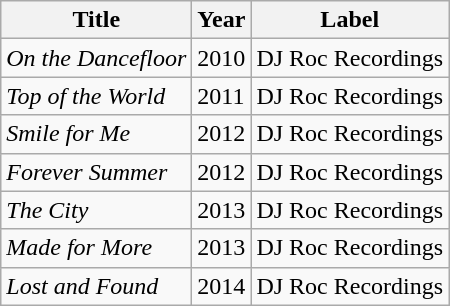<table class="wikitable">
<tr>
<th>Title</th>
<th>Year</th>
<th>Label</th>
</tr>
<tr>
<td><em>On the Dancefloor</em></td>
<td>2010</td>
<td>DJ Roc Recordings </td>
</tr>
<tr>
<td><em>Top of the World</em></td>
<td>2011</td>
<td>DJ Roc Recordings </td>
</tr>
<tr>
<td><em>Smile for Me</em></td>
<td>2012</td>
<td>DJ Roc Recordings </td>
</tr>
<tr>
<td><em>Forever Summer</em></td>
<td>2012</td>
<td>DJ Roc Recordings </td>
</tr>
<tr>
<td><em>The City</em></td>
<td>2013</td>
<td>DJ Roc Recordings</td>
</tr>
<tr>
<td><em>Made for More</em></td>
<td>2013</td>
<td>DJ Roc Recordings </td>
</tr>
<tr>
<td><em>Lost and Found</em></td>
<td>2014</td>
<td>DJ Roc Recordings </td>
</tr>
</table>
